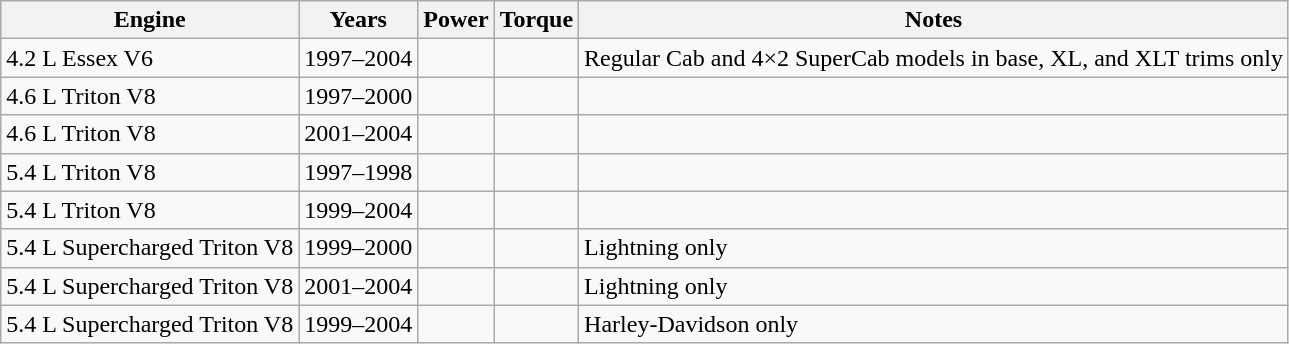<table class="wikitable">
<tr>
<th>Engine</th>
<th>Years</th>
<th>Power</th>
<th>Torque</th>
<th>Notes</th>
</tr>
<tr>
<td>4.2 L Essex V6</td>
<td>1997–2004</td>
<td></td>
<td></td>
<td>Regular Cab and 4×2 SuperCab models in base, XL, and XLT trims only</td>
</tr>
<tr>
<td>4.6 L Triton V8</td>
<td>1997–2000</td>
<td></td>
<td></td>
<td></td>
</tr>
<tr>
<td>4.6 L Triton V8</td>
<td>2001–2004</td>
<td></td>
<td></td>
<td></td>
</tr>
<tr>
<td>5.4 L Triton V8</td>
<td>1997–1998</td>
<td></td>
<td></td>
<td></td>
</tr>
<tr>
<td>5.4 L Triton V8</td>
<td>1999–2004</td>
<td></td>
<td></td>
<td></td>
</tr>
<tr>
<td>5.4 L Supercharged Triton V8</td>
<td>1999–2000</td>
<td></td>
<td></td>
<td>Lightning only</td>
</tr>
<tr>
<td>5.4 L Supercharged Triton V8</td>
<td>2001–2004</td>
<td></td>
<td></td>
<td>Lightning only</td>
</tr>
<tr>
<td>5.4 L Supercharged Triton V8</td>
<td>1999–2004</td>
<td></td>
<td></td>
<td>Harley-Davidson only</td>
</tr>
</table>
